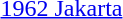<table>
<tr>
<td><a href='#'>1962 Jakarta</a></td>
<td></td>
<td></td>
<td></td>
</tr>
</table>
